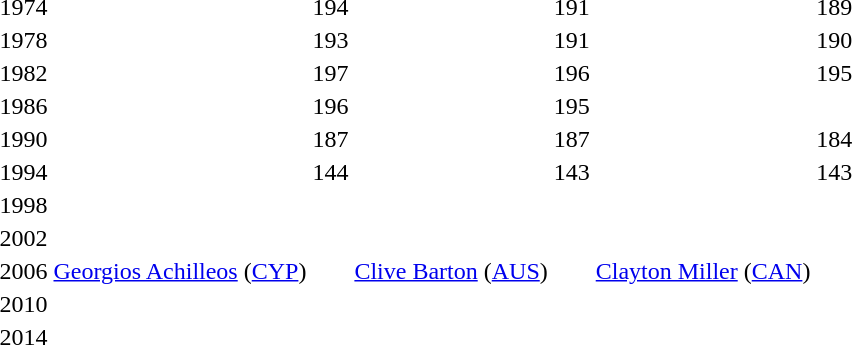<table>
<tr>
<td>1974</td>
<td></td>
<td>194</td>
<td></td>
<td>191</td>
<td></td>
<td>189</td>
</tr>
<tr>
<td>1978</td>
<td></td>
<td>193</td>
<td></td>
<td>191</td>
<td></td>
<td>190</td>
</tr>
<tr>
<td>1982</td>
<td></td>
<td>197</td>
<td></td>
<td>196</td>
<td></td>
<td>195</td>
</tr>
<tr>
<td>1986</td>
<td></td>
<td>196</td>
<td><br></td>
<td>195</td>
<td></td>
<td></td>
</tr>
<tr>
<td>1990</td>
<td></td>
<td>187</td>
<td></td>
<td>187</td>
<td></td>
<td>184</td>
</tr>
<tr>
<td>1994</td>
<td></td>
<td>144</td>
<td></td>
<td>143</td>
<td></td>
<td>143</td>
</tr>
<tr>
<td>1998</td>
<td></td>
<td></td>
<td></td>
<td></td>
<td></td>
<td></td>
</tr>
<tr>
<td>2002</td>
<td></td>
<td></td>
<td></td>
<td></td>
<td></td>
<td></td>
</tr>
<tr>
<td>2006</td>
<td> <a href='#'>Georgios Achilleos</a> (<a href='#'>CYP</a>)</td>
<td></td>
<td> <a href='#'>Clive Barton</a> (<a href='#'>AUS</a>)</td>
<td></td>
<td> <a href='#'>Clayton Miller</a> (<a href='#'>CAN</a>)</td>
<td></td>
</tr>
<tr>
<td>2010<br></td>
<td></td>
<td></td>
<td></td>
<td></td>
<td></td>
<td></td>
</tr>
<tr>
<td>2014<br></td>
<td></td>
<td></td>
<td></td>
<td></td>
<td></td>
<td></td>
</tr>
</table>
